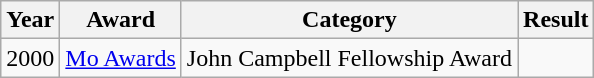<table class=wikitable>
<tr>
<th>Year</th>
<th>Award</th>
<th>Category</th>
<th>Result</th>
</tr>
<tr>
<td>2000</td>
<td><a href='#'>Mo Awards</a></td>
<td>John Campbell Fellowship Award</td>
<td></td>
</tr>
</table>
